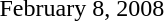<table>
<tr>
<th width=200></th>
<th width=100></th>
<th width=200></th>
</tr>
<tr>
<td colspan=3>February 8, 2008</td>
</tr>
<tr>
<td align=right></td>
<td align=center></td>
<td></td>
</tr>
</table>
